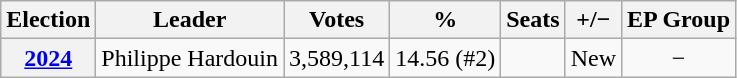<table class="wikitable" style=text-align:center;>
<tr>
<th>Election</th>
<th>Leader</th>
<th>Votes</th>
<th>%</th>
<th>Seats</th>
<th>+/−</th>
<th>EP Group</th>
</tr>
<tr>
<th><a href='#'>2024</a></th>
<td>Philippe Hardouin</td>
<td>3,589,114</td>
<td>14.56 (#2)</td>
<td></td>
<td>New</td>
<td>−</td>
</tr>
</table>
